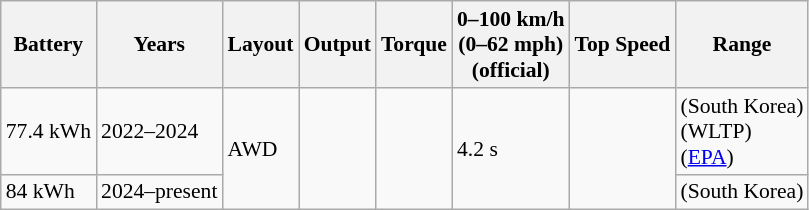<table class="wikitable collapsible" style="text-align:left; font-size:90%;">
<tr>
<th>Battery</th>
<th>Years</th>
<th>Layout</th>
<th>Output</th>
<th>Torque</th>
<th>0–100 km/h<br>(0–62 mph)<br>(official)</th>
<th>Top Speed</th>
<th>Range</th>
</tr>
<tr>
<td>77.4 kWh</td>
<td>2022–2024</td>
<td rowspan="2">AWD</td>
<td rowspan="2"></td>
<td rowspan="2"></td>
<td rowspan="2">4.2 s</td>
<td rowspan="2"></td>
<td> (South Korea)<br> (WLTP)<br> (<a href='#'>EPA</a>)</td>
</tr>
<tr>
<td>84 kWh</td>
<td>2024–present</td>
<td> (South Korea)</td>
</tr>
</table>
